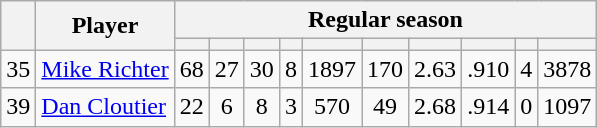<table class="wikitable plainrowheaders" style="text-align:center;">
<tr>
<th scope="col" rowspan="2"></th>
<th scope="col" rowspan="2">Player</th>
<th scope=colgroup colspan=10>Regular season</th>
</tr>
<tr>
<th scope="col"></th>
<th scope="col"></th>
<th scope="col"></th>
<th scope="col"></th>
<th scope="col"></th>
<th scope="col"></th>
<th scope="col"></th>
<th scope="col"></th>
<th scope="col"></th>
<th scope="col"></th>
</tr>
<tr>
<td scope="row">35</td>
<td align="left"><a href='#'>Mike Richter</a></td>
<td>68</td>
<td>27</td>
<td>30</td>
<td>8</td>
<td>1897</td>
<td>170</td>
<td>2.63</td>
<td>.910</td>
<td>4</td>
<td>3878</td>
</tr>
<tr>
<td scope="row">39</td>
<td align="left"><a href='#'>Dan Cloutier</a></td>
<td>22</td>
<td>6</td>
<td>8</td>
<td>3</td>
<td>570</td>
<td>49</td>
<td>2.68</td>
<td>.914</td>
<td>0</td>
<td>1097</td>
</tr>
</table>
